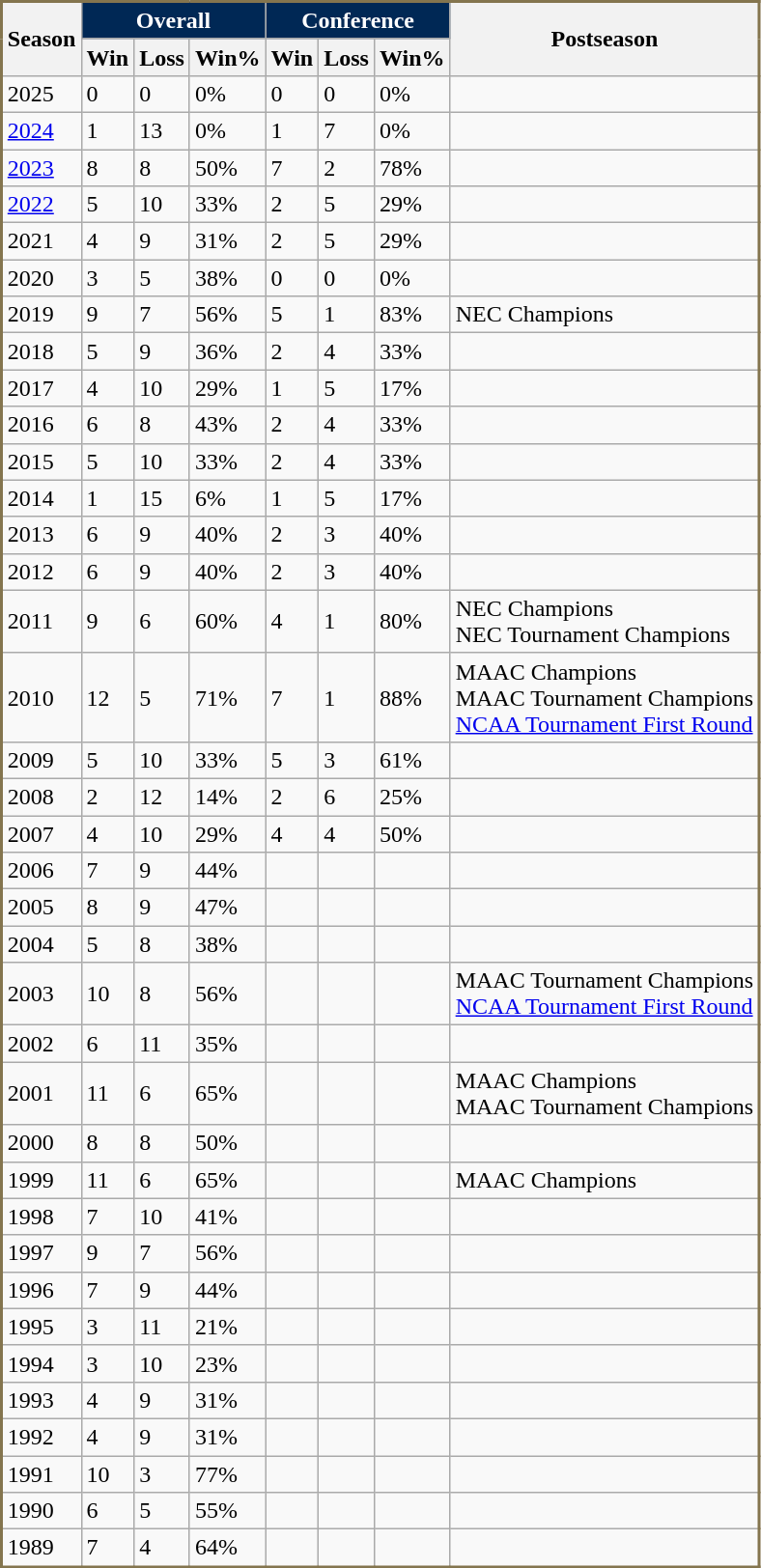<table class = "wikitable sortable" style = "border: solid 2px #84754E;">
<tr>
<th rowspan = 2>Season</th>
<th colspan = 3 style = "background-color: #002855; color: #FFFFFF;">Overall</th>
<th colspan = 3 style = "background-color: #002855; color: #FFFFFF;">Conference</th>
<th rowspan = 2>Postseason</th>
</tr>
<tr>
<th>Win</th>
<th>Loss</th>
<th>Win%</th>
<th>Win</th>
<th>Loss</th>
<th>Win%</th>
</tr>
<tr>
<td>2025</td>
<td>0</td>
<td>0</td>
<td>0%</td>
<td>0</td>
<td>0</td>
<td>0%</td>
<td></td>
</tr>
<tr>
<td><a href='#'>2024</a></td>
<td>1</td>
<td>13</td>
<td>0%</td>
<td>1</td>
<td>7</td>
<td>0%</td>
<td></td>
</tr>
<tr>
<td><a href='#'>2023</a></td>
<td>8</td>
<td>8</td>
<td>50%</td>
<td>7</td>
<td>2</td>
<td>78%</td>
<td></td>
</tr>
<tr>
<td><a href='#'>2022</a></td>
<td>5</td>
<td>10</td>
<td>33%</td>
<td>2</td>
<td>5</td>
<td>29%</td>
<td></td>
</tr>
<tr>
<td>2021</td>
<td>4</td>
<td>9</td>
<td>31%</td>
<td>2</td>
<td>5</td>
<td>29%</td>
<td></td>
</tr>
<tr>
<td>2020</td>
<td>3</td>
<td>5</td>
<td>38%</td>
<td>0</td>
<td>0</td>
<td>0%</td>
<td></td>
</tr>
<tr>
<td>2019</td>
<td>9</td>
<td>7</td>
<td>56%</td>
<td>5</td>
<td>1</td>
<td>83%</td>
<td>NEC Champions</td>
</tr>
<tr>
<td>2018</td>
<td>5</td>
<td>9</td>
<td>36%</td>
<td>2</td>
<td>4</td>
<td>33%</td>
<td></td>
</tr>
<tr>
<td>2017</td>
<td>4</td>
<td>10</td>
<td>29%</td>
<td>1</td>
<td>5</td>
<td>17%</td>
<td></td>
</tr>
<tr>
<td>2016</td>
<td>6</td>
<td>8</td>
<td>43%</td>
<td>2</td>
<td>4</td>
<td>33%</td>
<td></td>
</tr>
<tr>
<td>2015</td>
<td>5</td>
<td>10</td>
<td>33%</td>
<td>2</td>
<td>4</td>
<td>33%</td>
<td></td>
</tr>
<tr>
<td>2014</td>
<td>1</td>
<td>15</td>
<td>6%</td>
<td>1</td>
<td>5</td>
<td>17%</td>
<td></td>
</tr>
<tr>
<td>2013</td>
<td>6</td>
<td>9</td>
<td>40%</td>
<td>2</td>
<td>3</td>
<td>40%</td>
<td></td>
</tr>
<tr>
<td>2012</td>
<td>6</td>
<td>9</td>
<td>40%</td>
<td>2</td>
<td>3</td>
<td>40%</td>
<td></td>
</tr>
<tr>
<td>2011</td>
<td>9</td>
<td>6</td>
<td>60%</td>
<td>4</td>
<td>1</td>
<td>80%</td>
<td>NEC Champions <br> NEC Tournament Champions</td>
</tr>
<tr>
<td>2010</td>
<td>12</td>
<td>5</td>
<td>71%</td>
<td>7</td>
<td>1</td>
<td>88%</td>
<td>MAAC Champions <br> MAAC Tournament Champions <br> <a href='#'>NCAA Tournament First Round</a></td>
</tr>
<tr>
<td>2009</td>
<td>5</td>
<td>10</td>
<td>33%</td>
<td>5</td>
<td>3</td>
<td>61%</td>
<td></td>
</tr>
<tr>
<td>2008</td>
<td>2</td>
<td>12</td>
<td>14%</td>
<td>2</td>
<td>6</td>
<td>25%</td>
<td></td>
</tr>
<tr>
<td>2007</td>
<td>4</td>
<td>10</td>
<td>29%</td>
<td>4</td>
<td>4</td>
<td>50%</td>
<td></td>
</tr>
<tr>
<td>2006</td>
<td>7</td>
<td>9</td>
<td>44%</td>
<td></td>
<td></td>
<td></td>
<td></td>
</tr>
<tr>
<td>2005</td>
<td>8</td>
<td>9</td>
<td>47%</td>
<td></td>
<td></td>
<td></td>
<td></td>
</tr>
<tr>
<td>2004</td>
<td>5</td>
<td>8</td>
<td>38%</td>
<td></td>
<td></td>
<td></td>
<td></td>
</tr>
<tr>
<td>2003</td>
<td>10</td>
<td>8</td>
<td>56%</td>
<td></td>
<td></td>
<td></td>
<td>MAAC Tournament Champions <br> <a href='#'>NCAA Tournament First Round</a></td>
</tr>
<tr>
<td>2002</td>
<td>6</td>
<td>11</td>
<td>35%</td>
<td></td>
<td></td>
<td></td>
<td></td>
</tr>
<tr>
<td>2001</td>
<td>11</td>
<td>6</td>
<td>65%</td>
<td></td>
<td></td>
<td></td>
<td>MAAC Champions <br> MAAC Tournament Champions</td>
</tr>
<tr>
<td>2000</td>
<td>8</td>
<td>8</td>
<td>50%</td>
<td></td>
<td></td>
<td></td>
<td></td>
</tr>
<tr>
<td>1999</td>
<td>11</td>
<td>6</td>
<td>65%</td>
<td></td>
<td></td>
<td></td>
<td>MAAC Champions</td>
</tr>
<tr>
<td>1998</td>
<td>7</td>
<td>10</td>
<td>41%</td>
<td></td>
<td></td>
<td></td>
<td></td>
</tr>
<tr>
<td>1997</td>
<td>9</td>
<td>7</td>
<td>56%</td>
<td></td>
<td></td>
<td></td>
<td></td>
</tr>
<tr>
<td>1996</td>
<td>7</td>
<td>9</td>
<td>44%</td>
<td></td>
<td></td>
<td></td>
<td></td>
</tr>
<tr>
<td>1995</td>
<td>3</td>
<td>11</td>
<td>21%</td>
<td></td>
<td></td>
<td></td>
<td></td>
</tr>
<tr>
<td>1994</td>
<td>3</td>
<td>10</td>
<td>23%</td>
<td></td>
<td></td>
<td></td>
<td></td>
</tr>
<tr>
<td>1993</td>
<td>4</td>
<td>9</td>
<td>31%</td>
<td></td>
<td></td>
<td></td>
<td></td>
</tr>
<tr>
<td>1992</td>
<td>4</td>
<td>9</td>
<td>31%</td>
<td></td>
<td></td>
<td></td>
<td></td>
</tr>
<tr>
<td>1991</td>
<td>10</td>
<td>3</td>
<td>77%</td>
<td></td>
<td></td>
<td></td>
<td></td>
</tr>
<tr>
<td>1990</td>
<td>6</td>
<td>5</td>
<td>55%</td>
<td></td>
<td></td>
<td></td>
<td></td>
</tr>
<tr>
<td>1989</td>
<td>7</td>
<td>4</td>
<td>64%</td>
<td></td>
<td></td>
<td></td>
<td></td>
</tr>
</table>
